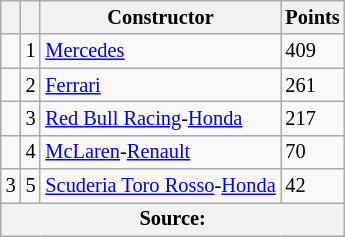<table class="wikitable" style="font-size: 85%;">
<tr>
<th></th>
<th></th>
<th>Constructor</th>
<th>Points</th>
</tr>
<tr>
<td align="left"></td>
<td align="center">1</td>
<td> <a href='#'>Mercedes</a></td>
<td align="left">409</td>
</tr>
<tr>
<td align="left"></td>
<td align="center">2</td>
<td> <a href='#'>Ferrari</a></td>
<td align="left">261</td>
</tr>
<tr>
<td align="left"></td>
<td align="center">3</td>
<td> <a href='#'>Red Bull Racing</a>-<a href='#'>Honda</a></td>
<td align="left">217</td>
</tr>
<tr>
<td align="left"></td>
<td align="center">4</td>
<td> <a href='#'>McLaren</a>-<a href='#'>Renault</a></td>
<td align="left">70</td>
</tr>
<tr>
<td align="left"> 3</td>
<td align="center">5</td>
<td> <a href='#'>Scuderia Toro Rosso</a>-<a href='#'>Honda</a></td>
<td align="left">42</td>
</tr>
<tr>
<th colspan="4">Source:</th>
</tr>
</table>
